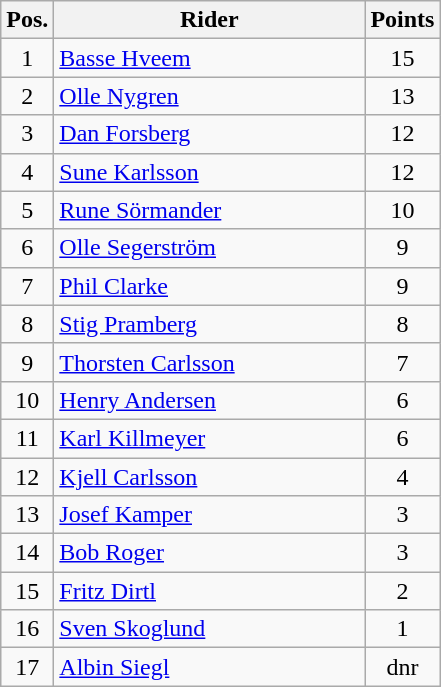<table class=wikitable>
<tr>
<th width=25px>Pos.</th>
<th width=200px>Rider</th>
<th width=40px>Points</th>
</tr>
<tr align=center >
<td>1</td>
<td align=left> <a href='#'>Basse Hveem</a></td>
<td>15</td>
</tr>
<tr align=center >
<td>2</td>
<td align=left> <a href='#'>Olle Nygren</a></td>
<td>13</td>
</tr>
<tr align=center >
<td>3</td>
<td align=left> <a href='#'>Dan Forsberg</a></td>
<td>12</td>
</tr>
<tr align=center >
<td>4</td>
<td align=left> <a href='#'>Sune Karlsson</a></td>
<td>12</td>
</tr>
<tr align=center >
<td>5</td>
<td align=left> <a href='#'>Rune Sörmander</a></td>
<td>10</td>
</tr>
<tr align=center >
<td>6</td>
<td align=left> <a href='#'>Olle Segerström</a></td>
<td>9</td>
</tr>
<tr align=center >
<td>7</td>
<td align=left> <a href='#'>Phil Clarke</a></td>
<td>9</td>
</tr>
<tr align=center >
<td>8</td>
<td align=left> <a href='#'>Stig Pramberg</a></td>
<td>8</td>
</tr>
<tr align=center>
<td>9</td>
<td align=left> <a href='#'>Thorsten Carlsson</a></td>
<td>7</td>
</tr>
<tr align=center>
<td>10</td>
<td align=left> <a href='#'>Henry Andersen</a></td>
<td>6</td>
</tr>
<tr align=center>
<td>11</td>
<td align=left> <a href='#'>Karl Killmeyer</a></td>
<td>6</td>
</tr>
<tr align=center>
<td>12</td>
<td align=left> <a href='#'>Kjell Carlsson</a></td>
<td>4</td>
</tr>
<tr align=center>
<td>13</td>
<td align=left> <a href='#'>Josef Kamper</a></td>
<td>3</td>
</tr>
<tr align=center>
<td>14</td>
<td align=left> <a href='#'>Bob Roger</a></td>
<td>3</td>
</tr>
<tr align=center>
<td>15</td>
<td align=left> <a href='#'>Fritz Dirtl</a></td>
<td>2</td>
</tr>
<tr align=center>
<td>16</td>
<td align=left> <a href='#'>Sven Skoglund</a></td>
<td>1</td>
</tr>
<tr align=center>
<td>17</td>
<td align=left> <a href='#'>Albin Siegl</a></td>
<td>dnr</td>
</tr>
</table>
